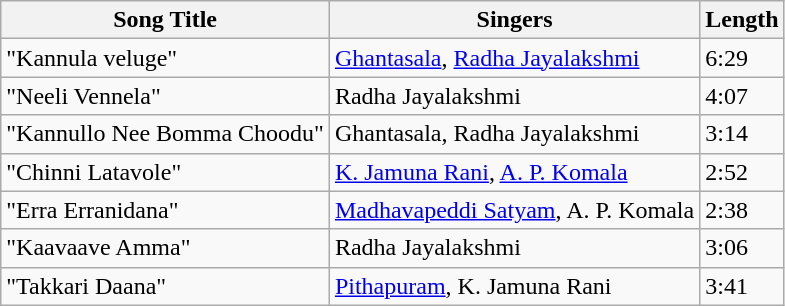<table class="wikitable">
<tr>
<th>Song Title</th>
<th>Singers</th>
<th>Length</th>
</tr>
<tr>
<td>"Kannula veluge"</td>
<td><a href='#'>Ghantasala</a>, <a href='#'>Radha Jayalakshmi</a></td>
<td>6:29</td>
</tr>
<tr>
<td>"Neeli Vennela"</td>
<td>Radha Jayalakshmi</td>
<td>4:07</td>
</tr>
<tr>
<td>"Kannullo Nee Bomma Choodu"</td>
<td>Ghantasala, Radha Jayalakshmi</td>
<td>3:14</td>
</tr>
<tr>
<td>"Chinni Latavole"</td>
<td><a href='#'>K. Jamuna Rani</a>, <a href='#'>A. P. Komala</a></td>
<td>2:52</td>
</tr>
<tr>
<td>"Erra Erranidana"</td>
<td><a href='#'>Madhavapeddi Satyam</a>, A. P. Komala</td>
<td>2:38</td>
</tr>
<tr>
<td>"Kaavaave Amma"</td>
<td>Radha Jayalakshmi</td>
<td>3:06</td>
</tr>
<tr>
<td>"Takkari Daana"</td>
<td><a href='#'>Pithapuram</a>, K. Jamuna Rani</td>
<td>3:41</td>
</tr>
</table>
